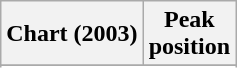<table class="wikitable sortable plainrowheaders" style="text-align:center">
<tr>
<th scope="col">Chart (2003)</th>
<th scope="col">Peak<br> position</th>
</tr>
<tr>
</tr>
<tr>
</tr>
</table>
